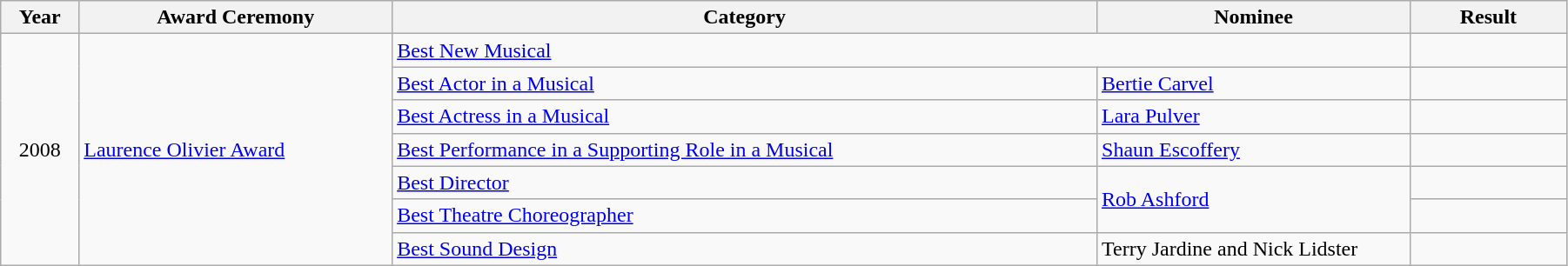<table class="wikitable" width="95%">
<tr>
<th width="5%">Year</th>
<th width="20%">Award Ceremony</th>
<th width="45%">Category</th>
<th width="20%">Nominee</th>
<th width="10%">Result</th>
</tr>
<tr>
<td rowspan="7" align="center">2008</td>
<td rowspan="7"><a href='#'>Laurence Olivier Award</a></td>
<td colspan="2"><a href='#'>Best New Musical</a></td>
<td></td>
</tr>
<tr>
<td><a href='#'>Best Actor in a Musical</a></td>
<td><a href='#'>Bertie Carvel</a></td>
<td></td>
</tr>
<tr>
<td><a href='#'>Best Actress in a Musical</a></td>
<td><a href='#'>Lara Pulver</a></td>
<td></td>
</tr>
<tr>
<td><a href='#'>Best Performance in a Supporting Role in a Musical</a></td>
<td><a href='#'>Shaun Escoffery</a></td>
<td></td>
</tr>
<tr>
<td><a href='#'>Best Director</a></td>
<td rowspan="2"><a href='#'>Rob Ashford</a></td>
<td></td>
</tr>
<tr>
<td><a href='#'>Best Theatre Choreographer</a></td>
<td></td>
</tr>
<tr>
<td><a href='#'>Best Sound Design</a></td>
<td>Terry Jardine and Nick Lidster</td>
<td></td>
</tr>
</table>
